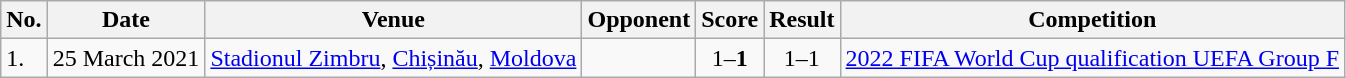<table class="wikitable" style="font-size:100%;">
<tr>
<th>No.</th>
<th>Date</th>
<th>Venue</th>
<th>Opponent</th>
<th>Score</th>
<th>Result</th>
<th>Competition</th>
</tr>
<tr>
<td>1.</td>
<td>25 March 2021</td>
<td><a href='#'>Stadionul Zimbru</a>, <a href='#'>Chișinău</a>, <a href='#'>Moldova</a></td>
<td></td>
<td align=center>1–<strong>1</strong></td>
<td align=center>1–1</td>
<td><a href='#'>2022 FIFA World Cup qualification UEFA Group F</a></td>
</tr>
</table>
